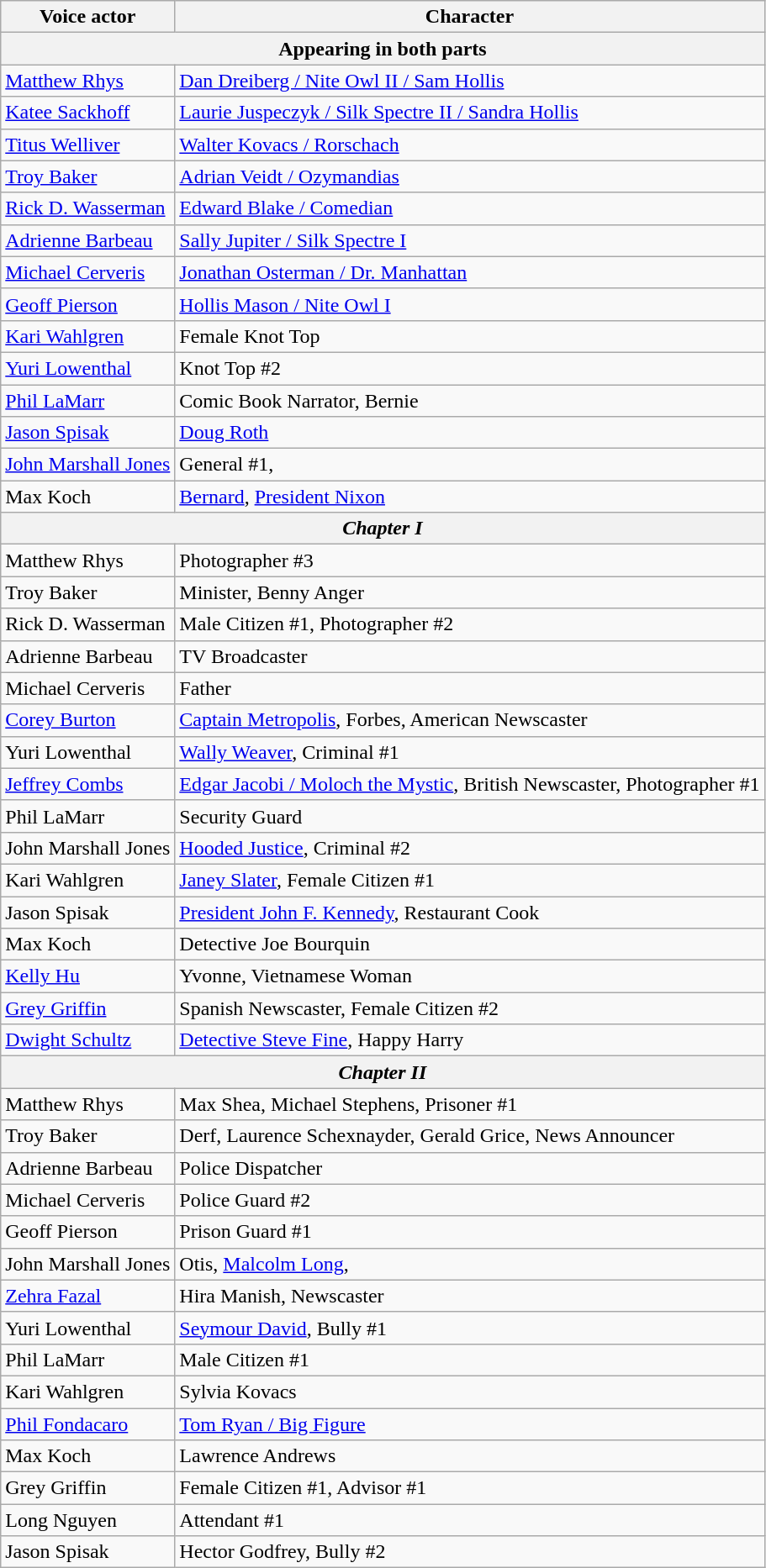<table class="wikitable sortable">
<tr>
<th>Voice actor</th>
<th>Character</th>
</tr>
<tr>
<th colspan="2">Appearing in both parts</th>
</tr>
<tr>
<td><a href='#'>Matthew Rhys</a></td>
<td><a href='#'>Dan Dreiberg / Nite Owl II / Sam Hollis</a></td>
</tr>
<tr>
<td><a href='#'>Katee Sackhoff</a></td>
<td><a href='#'>Laurie Juspeczyk / Silk Spectre II / Sandra Hollis</a></td>
</tr>
<tr>
<td><a href='#'>Titus Welliver</a></td>
<td><a href='#'>Walter Kovacs / Rorschach</a></td>
</tr>
<tr>
<td><a href='#'>Troy Baker</a></td>
<td><a href='#'>Adrian Veidt / Ozymandias</a></td>
</tr>
<tr>
<td><a href='#'>Rick D. Wasserman</a></td>
<td><a href='#'>Edward Blake / Comedian</a></td>
</tr>
<tr>
<td><a href='#'>Adrienne Barbeau</a></td>
<td><a href='#'>Sally Jupiter / Silk Spectre I</a></td>
</tr>
<tr>
<td><a href='#'>Michael Cerveris</a></td>
<td><a href='#'>Jonathan Osterman / Dr. Manhattan</a></td>
</tr>
<tr>
<td><a href='#'>Geoff Pierson</a></td>
<td><a href='#'>Hollis Mason / Nite Owl I</a></td>
</tr>
<tr>
<td><a href='#'>Kari Wahlgren</a></td>
<td>Female Knot Top</td>
</tr>
<tr>
<td><a href='#'>Yuri Lowenthal</a></td>
<td>Knot Top #2</td>
</tr>
<tr>
<td><a href='#'>Phil LaMarr</a></td>
<td>Comic Book Narrator, Bernie</td>
</tr>
<tr>
<td><a href='#'>Jason Spisak</a></td>
<td><a href='#'>Doug Roth</a></td>
</tr>
<tr>
<td><a href='#'>John Marshall Jones</a></td>
<td>General #1,</td>
</tr>
<tr>
<td>Max Koch</td>
<td><a href='#'>Bernard</a>, <a href='#'>President Nixon</a></td>
</tr>
<tr>
<th colspan="2"><em>Chapter I</em></th>
</tr>
<tr>
<td>Matthew Rhys</td>
<td>Photographer #3</td>
</tr>
<tr>
<td>Troy Baker</td>
<td>Minister, Benny Anger</td>
</tr>
<tr>
<td>Rick D. Wasserman</td>
<td>Male Citizen #1, Photographer #2</td>
</tr>
<tr>
<td>Adrienne Barbeau</td>
<td>TV Broadcaster</td>
</tr>
<tr>
<td>Michael Cerveris</td>
<td>Father</td>
</tr>
<tr>
<td><a href='#'>Corey Burton</a></td>
<td><a href='#'>Captain Metropolis</a>, Forbes, American Newscaster</td>
</tr>
<tr>
<td>Yuri Lowenthal</td>
<td><a href='#'>Wally Weaver</a>, Criminal #1</td>
</tr>
<tr>
<td><a href='#'>Jeffrey Combs</a></td>
<td><a href='#'>Edgar Jacobi / Moloch the Mystic</a>, British Newscaster, Photographer #1</td>
</tr>
<tr>
<td>Phil LaMarr</td>
<td>Security Guard</td>
</tr>
<tr>
<td>John Marshall Jones</td>
<td><a href='#'>Hooded Justice</a>, Criminal #2</td>
</tr>
<tr>
<td>Kari Wahlgren</td>
<td><a href='#'>Janey Slater</a>,  Female Citizen #1</td>
</tr>
<tr>
<td>Jason Spisak</td>
<td><a href='#'>President John F. Kennedy</a>, Restaurant Cook</td>
</tr>
<tr>
<td>Max Koch</td>
<td>Detective Joe Bourquin</td>
</tr>
<tr>
<td><a href='#'>Kelly Hu</a></td>
<td>Yvonne, Vietnamese Woman</td>
</tr>
<tr>
<td><a href='#'>Grey Griffin</a></td>
<td>Spanish Newscaster, Female Citizen #2</td>
</tr>
<tr>
<td><a href='#'>Dwight Schultz</a></td>
<td><a href='#'>Detective Steve Fine</a>, Happy Harry</td>
</tr>
<tr>
<th colspan="2"><em>Chapter II</em></th>
</tr>
<tr>
<td>Matthew Rhys</td>
<td>Max Shea, Michael Stephens, Prisoner #1</td>
</tr>
<tr>
<td>Troy Baker</td>
<td>Derf, Laurence Schexnayder, Gerald Grice, News Announcer</td>
</tr>
<tr>
<td>Adrienne Barbeau</td>
<td>Police Dispatcher</td>
</tr>
<tr>
<td>Michael Cerveris</td>
<td>Police Guard #2</td>
</tr>
<tr>
<td>Geoff Pierson</td>
<td>Prison Guard #1</td>
</tr>
<tr>
<td>John Marshall Jones</td>
<td>Otis, <a href='#'>Malcolm Long</a>,</td>
</tr>
<tr>
<td><a href='#'>Zehra Fazal</a></td>
<td>Hira Manish, Newscaster</td>
</tr>
<tr>
<td>Yuri Lowenthal</td>
<td><a href='#'>Seymour David</a>, Bully #1</td>
</tr>
<tr>
<td>Phil LaMarr</td>
<td>Male Citizen #1</td>
</tr>
<tr>
<td>Kari Wahlgren</td>
<td>Sylvia Kovacs</td>
</tr>
<tr>
<td><a href='#'>Phil Fondacaro</a></td>
<td><a href='#'>Tom Ryan / Big Figure</a></td>
</tr>
<tr>
<td>Max Koch</td>
<td>Lawrence Andrews</td>
</tr>
<tr>
<td>Grey Griffin</td>
<td>Female Citizen #1, Advisor #1</td>
</tr>
<tr>
<td>Long Nguyen</td>
<td>Attendant #1</td>
</tr>
<tr>
<td>Jason Spisak</td>
<td>Hector Godfrey, Bully #2</td>
</tr>
</table>
